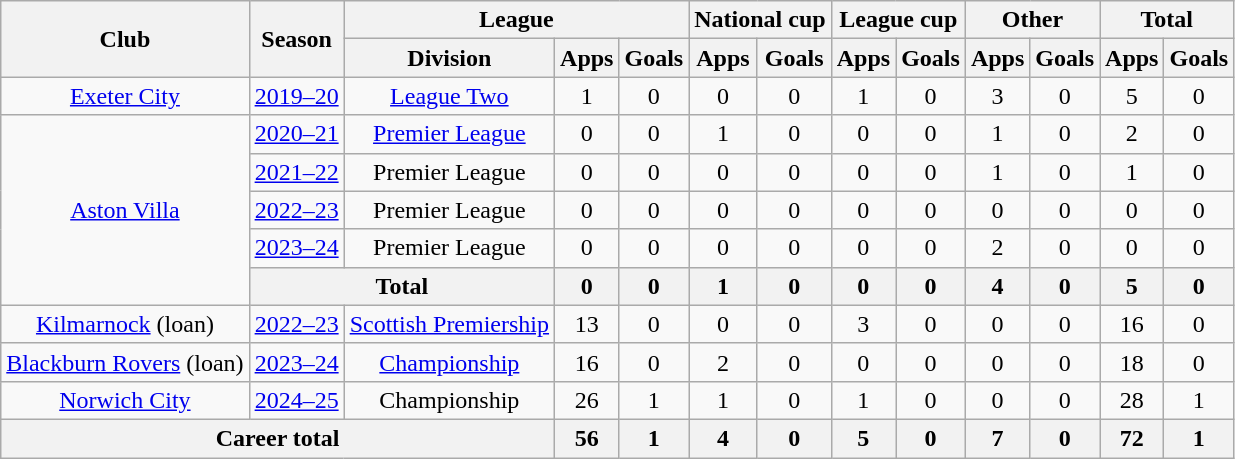<table class=wikitable style=text-align:center>
<tr>
<th rowspan="2">Club</th>
<th rowspan="2">Season</th>
<th colspan="3">League</th>
<th colspan="2">National cup</th>
<th colspan="2">League cup</th>
<th colspan="2">Other</th>
<th colspan="2">Total</th>
</tr>
<tr>
<th>Division</th>
<th>Apps</th>
<th>Goals</th>
<th>Apps</th>
<th>Goals</th>
<th>Apps</th>
<th>Goals</th>
<th>Apps</th>
<th>Goals</th>
<th>Apps</th>
<th>Goals</th>
</tr>
<tr>
<td><a href='#'>Exeter City</a></td>
<td><a href='#'>2019–20</a></td>
<td><a href='#'>League Two</a></td>
<td>1</td>
<td>0</td>
<td>0</td>
<td>0</td>
<td>1</td>
<td>0</td>
<td>3</td>
<td>0</td>
<td>5</td>
<td>0</td>
</tr>
<tr>
<td rowspan="5"><a href='#'>Aston Villa</a></td>
<td><a href='#'>2020–21</a></td>
<td><a href='#'>Premier League</a></td>
<td>0</td>
<td>0</td>
<td>1</td>
<td>0</td>
<td>0</td>
<td>0</td>
<td>1</td>
<td>0</td>
<td>2</td>
<td>0</td>
</tr>
<tr>
<td><a href='#'>2021–22</a></td>
<td>Premier League</td>
<td>0</td>
<td>0</td>
<td>0</td>
<td>0</td>
<td>0</td>
<td>0</td>
<td>1</td>
<td>0</td>
<td>1</td>
<td>0</td>
</tr>
<tr>
<td><a href='#'>2022–23</a></td>
<td>Premier League</td>
<td>0</td>
<td>0</td>
<td>0</td>
<td>0</td>
<td>0</td>
<td>0</td>
<td>0</td>
<td>0</td>
<td>0</td>
<td>0</td>
</tr>
<tr>
<td><a href='#'>2023–24</a></td>
<td>Premier League</td>
<td>0</td>
<td>0</td>
<td>0</td>
<td>0</td>
<td>0</td>
<td>0</td>
<td>2</td>
<td>0</td>
<td>0</td>
<td>0</td>
</tr>
<tr>
<th colspan="2">Total</th>
<th>0</th>
<th>0</th>
<th>1</th>
<th>0</th>
<th>0</th>
<th>0</th>
<th>4</th>
<th>0</th>
<th>5</th>
<th>0</th>
</tr>
<tr>
<td><a href='#'>Kilmarnock</a> (loan)</td>
<td><a href='#'>2022–23</a></td>
<td><a href='#'>Scottish Premiership</a></td>
<td>13</td>
<td>0</td>
<td>0</td>
<td>0</td>
<td>3</td>
<td>0</td>
<td>0</td>
<td>0</td>
<td>16</td>
<td>0</td>
</tr>
<tr>
<td><a href='#'>Blackburn Rovers</a> (loan)</td>
<td><a href='#'>2023–24</a></td>
<td><a href='#'>Championship</a></td>
<td>16</td>
<td>0</td>
<td>2</td>
<td>0</td>
<td>0</td>
<td>0</td>
<td>0</td>
<td>0</td>
<td>18</td>
<td>0</td>
</tr>
<tr>
<td><a href='#'>Norwich City</a></td>
<td><a href='#'>2024–25</a></td>
<td>Championship</td>
<td>26</td>
<td>1</td>
<td>1</td>
<td>0</td>
<td>1</td>
<td>0</td>
<td>0</td>
<td>0</td>
<td>28</td>
<td>1</td>
</tr>
<tr>
<th colspan="3">Career total</th>
<th>56</th>
<th>1</th>
<th>4</th>
<th>0</th>
<th>5</th>
<th>0</th>
<th>7</th>
<th>0</th>
<th>72</th>
<th>1</th>
</tr>
</table>
